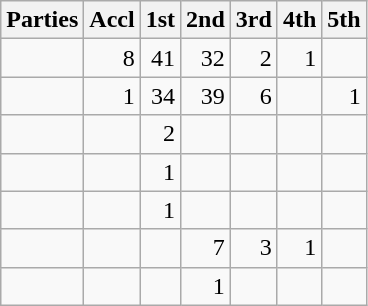<table class="wikitable" style="text-align:right;">
<tr>
<th style="text-align:left;">Parties</th>
<th>Accl</th>
<th>1st</th>
<th>2nd</th>
<th>3rd</th>
<th>4th</th>
<th>5th</th>
</tr>
<tr>
<td style="text-align:left;"></td>
<td>8</td>
<td>41</td>
<td>32</td>
<td>2</td>
<td>1</td>
<td></td>
</tr>
<tr>
<td style="text-align:left;"></td>
<td>1</td>
<td>34</td>
<td>39</td>
<td>6</td>
<td></td>
<td>1</td>
</tr>
<tr>
<td style="text-align:left;"></td>
<td></td>
<td>2</td>
<td></td>
<td></td>
<td></td>
<td></td>
</tr>
<tr>
<td style="text-align:left;"></td>
<td></td>
<td>1</td>
<td></td>
<td></td>
<td></td>
<td></td>
</tr>
<tr>
<td style="text-align:left;"></td>
<td></td>
<td>1</td>
<td></td>
<td></td>
<td></td>
<td></td>
</tr>
<tr>
<td style="text-align:left;"></td>
<td></td>
<td></td>
<td>7</td>
<td>3</td>
<td>1</td>
<td></td>
</tr>
<tr>
<td style="text-align:left;"></td>
<td></td>
<td></td>
<td>1</td>
<td></td>
<td></td>
<td></td>
</tr>
</table>
